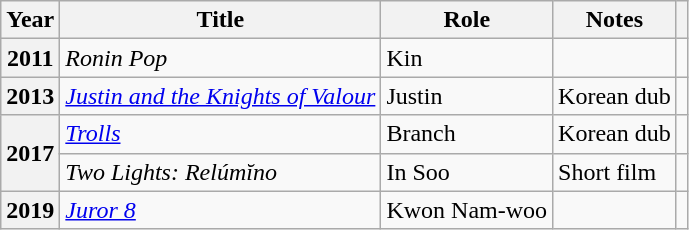<table class="wikitable plainrowheaders sortable">
<tr>
<th scope="col">Year</th>
<th scope="col">Title</th>
<th scope="col">Role</th>
<th scope="col">Notes</th>
<th scope="col" class="unsortable"></th>
</tr>
<tr>
<th scope="row">2011</th>
<td><em>Ronin Pop</em></td>
<td>Kin</td>
<td></td>
<td style="text-align:center"></td>
</tr>
<tr>
<th scope="row">2013</th>
<td><em><a href='#'>Justin and the Knights of Valour</a></em></td>
<td>Justin</td>
<td>Korean dub</td>
<td style="text-align:center"></td>
</tr>
<tr>
<th scope="row" rowspan="2">2017</th>
<td><em><a href='#'>Trolls</a></em></td>
<td>Branch</td>
<td>Korean dub</td>
<td style="text-align:center"></td>
</tr>
<tr>
<td><em>Two Lights: Relúmĭno</em></td>
<td>In Soo</td>
<td>Short film</td>
<td style="text-align:center"></td>
</tr>
<tr>
<th scope="row">2019</th>
<td><em><a href='#'>Juror 8</a></em></td>
<td>Kwon Nam-woo</td>
<td></td>
<td style="text-align:center"></td>
</tr>
</table>
